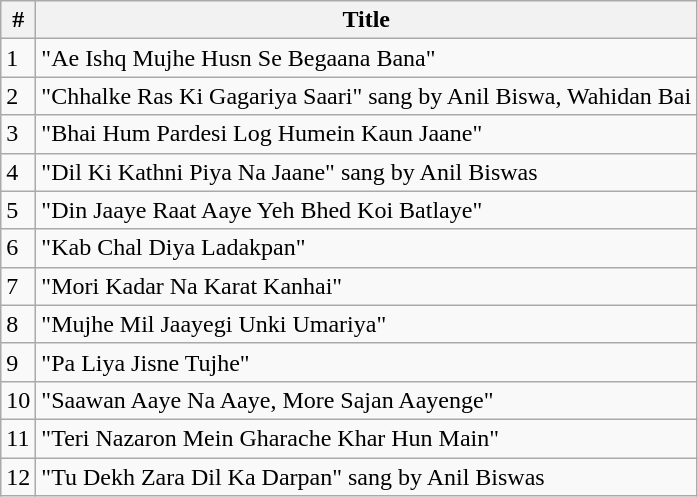<table class="wikitable">
<tr>
<th>#</th>
<th>Title</th>
</tr>
<tr>
<td>1</td>
<td>"Ae Ishq Mujhe Husn Se Begaana Bana"</td>
</tr>
<tr>
<td>2</td>
<td>"Chhalke Ras Ki Gagariya Saari" sang by Anil Biswa, Wahidan Bai</td>
</tr>
<tr>
<td>3</td>
<td>"Bhai Hum Pardesi Log Humein Kaun Jaane"</td>
</tr>
<tr>
<td>4</td>
<td>"Dil Ki Kathni Piya Na Jaane" sang by Anil Biswas</td>
</tr>
<tr>
<td>5</td>
<td>"Din Jaaye Raat Aaye Yeh Bhed Koi Batlaye"</td>
</tr>
<tr>
<td>6</td>
<td>"Kab Chal Diya Ladakpan"</td>
</tr>
<tr>
<td>7</td>
<td>"Mori Kadar Na Karat Kanhai"</td>
</tr>
<tr>
<td>8</td>
<td>"Mujhe Mil Jaayegi Unki Umariya"</td>
</tr>
<tr>
<td>9</td>
<td>"Pa Liya Jisne Tujhe"</td>
</tr>
<tr>
<td>10</td>
<td>"Saawan Aaye Na Aaye, More Sajan Aayenge"</td>
</tr>
<tr>
<td>11</td>
<td>"Teri Nazaron Mein Gharache Khar Hun Main"</td>
</tr>
<tr>
<td>12</td>
<td>"Tu Dekh Zara Dil Ka Darpan" sang by Anil Biswas</td>
</tr>
</table>
